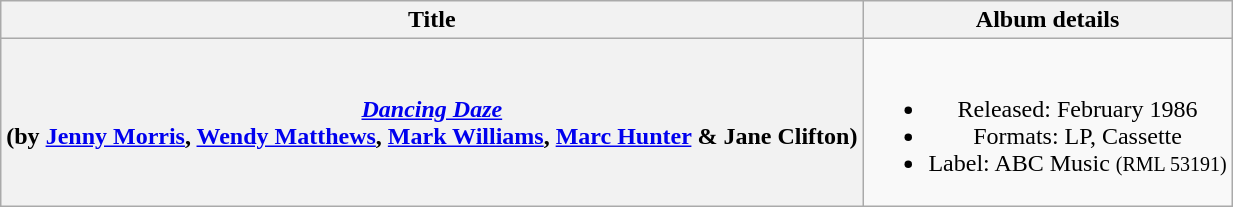<table class="wikitable plainrowheaders" style="text-align:center;" border="1">
<tr>
<th>Title</th>
<th>Album details</th>
</tr>
<tr>
<th scope="row"><em><a href='#'>Dancing Daze</a></em><br>(by <a href='#'>Jenny Morris</a>, <a href='#'>Wendy Matthews</a>, <a href='#'>Mark Williams</a>, <a href='#'>Marc Hunter</a> & Jane Clifton)</th>
<td><br><ul><li>Released: February 1986</li><li>Formats: LP, Cassette</li><li>Label: ABC Music <small>(RML 53191)</small></li></ul></td>
</tr>
</table>
